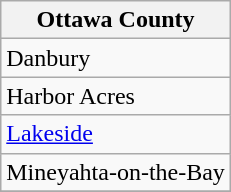<table class="wikitable">
<tr>
<th>Ottawa County</th>
</tr>
<tr>
<td>Danbury</td>
</tr>
<tr>
<td>Harbor Acres</td>
</tr>
<tr>
<td><a href='#'>Lakeside</a></td>
</tr>
<tr>
<td>Mineyahta-on-the-Bay</td>
</tr>
<tr>
</tr>
</table>
